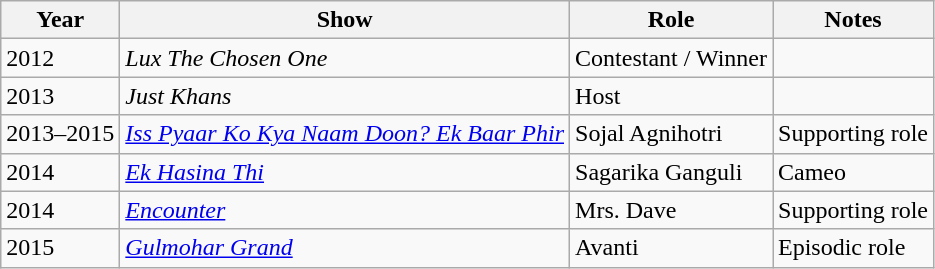<table class="wikitable">
<tr>
<th>Year</th>
<th>Show</th>
<th>Role</th>
<th>Notes</th>
</tr>
<tr>
<td>2012</td>
<td><em>Lux The Chosen One</em></td>
<td>Contestant / Winner</td>
<td></td>
</tr>
<tr>
<td>2013</td>
<td><em>Just Khans</em></td>
<td>Host</td>
<td></td>
</tr>
<tr>
<td>2013–2015</td>
<td><em><a href='#'>Iss Pyaar Ko Kya Naam Doon? Ek Baar Phir</a></em></td>
<td>Sojal Agnihotri</td>
<td>Supporting role</td>
</tr>
<tr>
<td>2014</td>
<td><em><a href='#'>Ek Hasina Thi</a></em></td>
<td>Sagarika Ganguli</td>
<td>Cameo</td>
</tr>
<tr>
<td>2014</td>
<td><em><a href='#'>Encounter</a></em></td>
<td>Mrs. Dave</td>
<td>Supporting role</td>
</tr>
<tr>
<td>2015</td>
<td><em><a href='#'>Gulmohar Grand</a></em></td>
<td>Avanti</td>
<td>Episodic role</td>
</tr>
</table>
